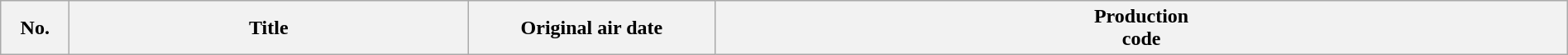<table class="wikitable plainrowheaders" style="width:100%; margin:auto;">
<tr>
<th scope="col" style="width:3em;">No.</th>
<th scope="col">Title </th>
<th scope="col" style="width:12em;">Original air date </th>
<th scope="col">Production<br>code <br>








</th>
</tr>
</table>
